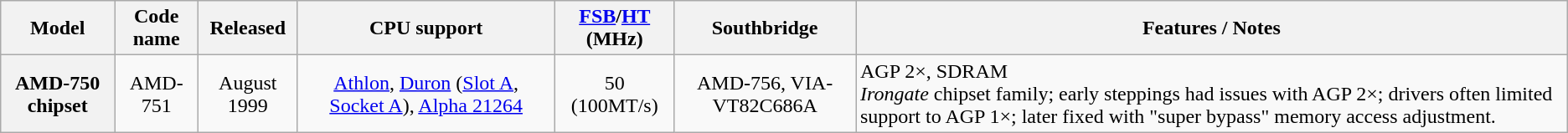<table class="wikitable" style="text-align: center;">
<tr>
<th>Model</th>
<th>Code name</th>
<th>Released</th>
<th>CPU support</th>
<th><a href='#'>FSB</a>/<a href='#'>HT</a> (MHz)</th>
<th>Southbridge</th>
<th>Features / Notes</th>
</tr>
<tr>
<th>AMD-750 chipset</th>
<td>AMD-751</td>
<td>August 1999</td>
<td><a href='#'>Athlon</a>, <a href='#'>Duron</a> (<a href='#'>Slot&nbsp;A</a>, <a href='#'>Socket&nbsp;A</a>), <a href='#'>Alpha&nbsp;21264</a></td>
<td>50 (100MT/s)</td>
<td>AMD-756, VIA-VT82C686A</td>
<td align="left">AGP 2×, SDRAM<br><em>Irongate</em> chipset family; early steppings had issues with AGP 2×; drivers often limited support to AGP 1×; later fixed with "super bypass" memory access adjustment.</td>
</tr>
</table>
